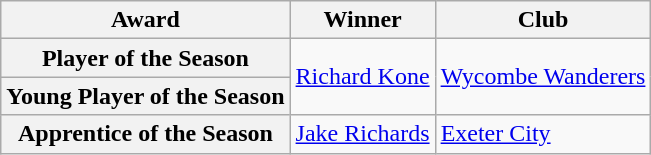<table class="wikitable">
<tr>
<th>Award</th>
<th>Winner</th>
<th>Club</th>
</tr>
<tr>
<th>Player of the Season</th>
<td rowspan="2"> <a href='#'>Richard Kone</a></td>
<td rowspan="2"><a href='#'>Wycombe Wanderers</a></td>
</tr>
<tr>
<th>Young Player of the Season</th>
</tr>
<tr>
<th>Apprentice of the Season</th>
<td> <a href='#'>Jake Richards</a></td>
<td><a href='#'>Exeter City</a></td>
</tr>
</table>
